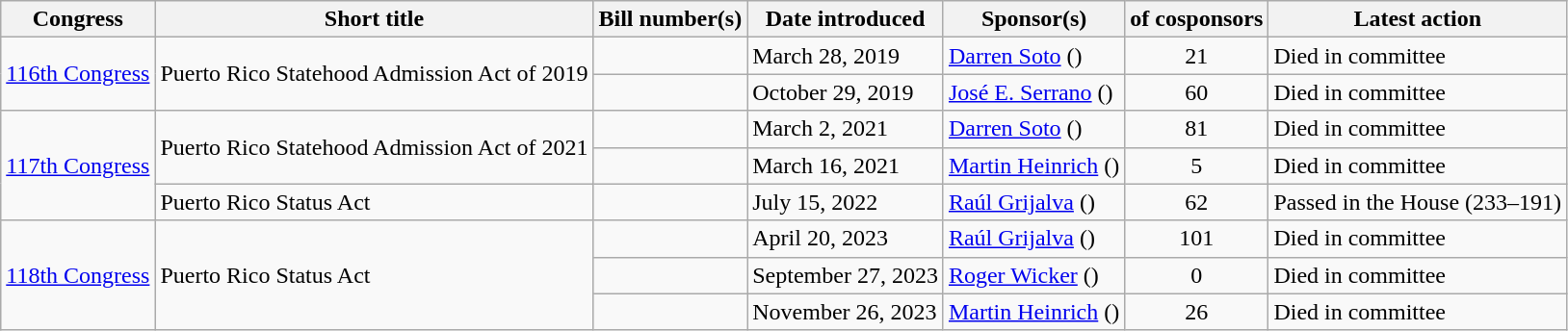<table class="wikitable">
<tr>
<th>Congress</th>
<th>Short title</th>
<th>Bill number(s)</th>
<th>Date introduced</th>
<th>Sponsor(s)</th>
<th> of cosponsors</th>
<th>Latest action</th>
</tr>
<tr>
<td rowspan=2><a href='#'>116th Congress</a></td>
<td rowspan=2>Puerto Rico Statehood Admission Act of 2019</td>
<td></td>
<td>March 28, 2019</td>
<td><a href='#'>Darren Soto</a> ()</td>
<td align=center>21</td>
<td>Died in committee</td>
</tr>
<tr>
<td></td>
<td>October 29, 2019</td>
<td><a href='#'>José E. Serrano</a> ()</td>
<td align=center>60</td>
<td>Died in committee</td>
</tr>
<tr>
<td rowspan=3><a href='#'>117th Congress</a></td>
<td rowspan=2>Puerto Rico Statehood Admission Act of 2021</td>
<td></td>
<td>March 2, 2021</td>
<td><a href='#'>Darren Soto</a> ()</td>
<td align=center>81</td>
<td>Died in committee</td>
</tr>
<tr>
<td></td>
<td>March 16, 2021</td>
<td><a href='#'>Martin Heinrich</a> ()</td>
<td align=center>5</td>
<td>Died in committee</td>
</tr>
<tr>
<td>Puerto Rico Status Act</td>
<td></td>
<td>July 15, 2022</td>
<td><a href='#'>Raúl Grijalva</a> ()</td>
<td align=center>62</td>
<td>Passed in the House (233–191)</td>
</tr>
<tr>
<td rowspan=3><a href='#'>118th Congress</a></td>
<td rowspan=3>Puerto Rico Status Act</td>
<td></td>
<td>April 20, 2023</td>
<td><a href='#'>Raúl Grijalva</a> ()</td>
<td align=center>101</td>
<td>Died in committee</td>
</tr>
<tr>
<td></td>
<td>September 27, 2023</td>
<td><a href='#'>Roger Wicker</a> ()</td>
<td align=center>0</td>
<td>Died in committee</td>
</tr>
<tr>
<td></td>
<td>November 26, 2023</td>
<td><a href='#'>Martin Heinrich</a> ()</td>
<td align=center>26</td>
<td>Died in committee</td>
</tr>
</table>
